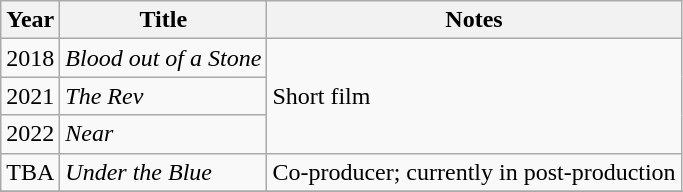<table class="wikitable plainrowheaders sortable">
<tr>
<th scope="col">Year</th>
<th scope="col">Title</th>
<th class="unsortable">Notes</th>
</tr>
<tr>
<td>2018</td>
<td><em>Blood out of a Stone</em></td>
<td rowspan="3">Short film</td>
</tr>
<tr>
<td>2021</td>
<td><em>The Rev</em></td>
</tr>
<tr>
<td>2022</td>
<td><em>Near</em></td>
</tr>
<tr>
<td>TBA</td>
<td><em>Under the Blue</em></td>
<td>Co-producer; currently in post-production</td>
</tr>
<tr>
</tr>
</table>
